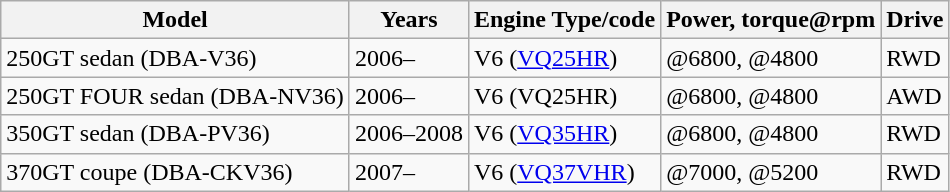<table class="wikitable">
<tr>
<th>Model</th>
<th>Years</th>
<th>Engine Type/code</th>
<th>Power, torque@rpm</th>
<th>Drive</th>
</tr>
<tr>
<td>250GT sedan (DBA-V36)</td>
<td>2006–</td>
<td> V6 (<a href='#'>VQ25HR</a>)</td>
<td>@6800, @4800</td>
<td>RWD</td>
</tr>
<tr>
<td>250GT FOUR sedan (DBA-NV36)</td>
<td>2006–</td>
<td> V6 (VQ25HR)</td>
<td>@6800, @4800</td>
<td>AWD</td>
</tr>
<tr>
<td>350GT sedan (DBA-PV36)</td>
<td>2006–2008</td>
<td> V6 (<a href='#'>VQ35HR</a>)</td>
<td>@6800, @4800</td>
<td>RWD</td>
</tr>
<tr>
<td>370GT coupe (DBA-CKV36)</td>
<td>2007–</td>
<td> V6 (<a href='#'>VQ37VHR</a>)</td>
<td>@7000, @5200</td>
<td>RWD</td>
</tr>
</table>
